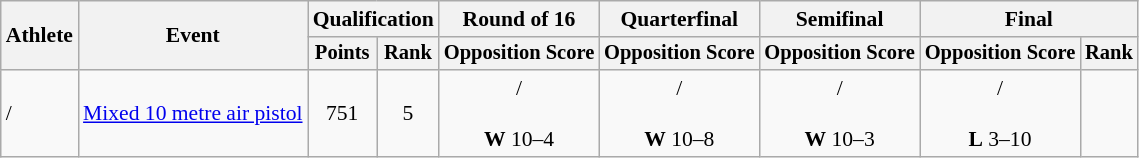<table class="wikitable" style="text-align:center; font-size:90%">
<tr>
<th rowspan="2">Athlete</th>
<th rowspan="2">Event</th>
<th colspan="2">Qualification</th>
<th>Round of 16</th>
<th>Quarterfinal</th>
<th>Semifinal</th>
<th colspan="2">Final</th>
</tr>
<tr style="font-size:95%">
<th>Points</th>
<th>Rank</th>
<th>Opposition Score</th>
<th>Opposition Score</th>
<th>Opposition Score</th>
<th>Opposition Score</th>
<th>Rank</th>
</tr>
<tr>
<td align=left> /<br></td>
<td align=left><a href='#'>Mixed 10 metre air pistol</a></td>
<td>751</td>
<td>5</td>
<td> / <br><br><strong>W</strong> 10–4</td>
<td> / <br><br><strong>W</strong> 10–8</td>
<td> / <br><br><strong>W</strong> 10–3</td>
<td> / <br><br><strong>L</strong> 3–10</td>
<td></td>
</tr>
</table>
